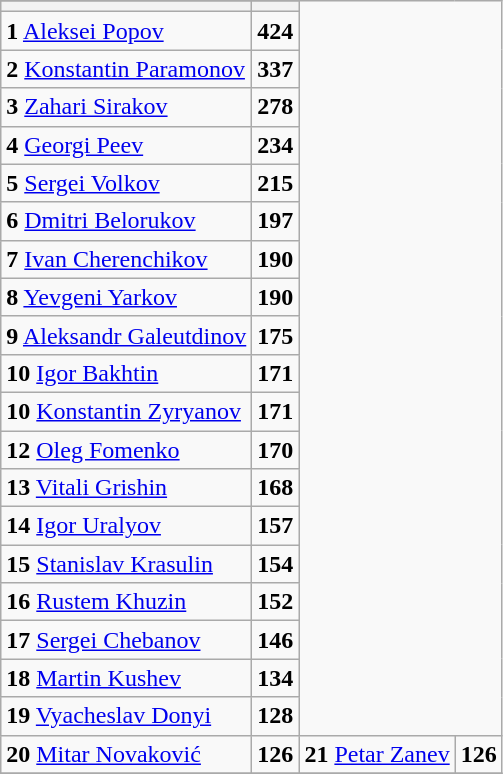<table class="wikitable">
<tr>
</tr>
<tr>
<th></th>
<th></th>
</tr>
<tr>
<td><strong>1</strong>   <a href='#'>Aleksei Popov</a></td>
<td align="center"><strong>424</strong></td>
</tr>
<tr style="vertical-align: top;">
<td><strong>2</strong>  <a href='#'>Konstantin Paramonov</a></td>
<td align="center"><strong>337</strong></td>
</tr>
<tr style="vertical-align: top;">
<td><strong>3</strong>  <a href='#'>Zahari Sirakov</a></td>
<td align="center"><strong>278</strong></td>
</tr>
<tr style="vertical-align: top;">
<td><strong>4</strong>  <a href='#'>Georgi Peev</a></td>
<td align="center"><strong>234</strong></td>
</tr>
<tr style="vertical-align: top;">
<td><strong>5</strong>  <a href='#'>Sergei Volkov</a></td>
<td align="center"><strong>215</strong></td>
</tr>
<tr style="vertical-align: top;">
<td><strong>6</strong>  <a href='#'>Dmitri Belorukov</a></td>
<td align="center"><strong>197</strong></td>
</tr>
<tr style="vertical-align: top;">
<td><strong>7</strong>  <a href='#'>Ivan Cherenchikov</a></td>
<td align="center"><strong>190</strong></td>
</tr>
<tr style="vertical-align: top;">
<td><strong>8</strong>  <a href='#'>Yevgeni Yarkov</a></td>
<td align="center"><strong>190</strong></td>
</tr>
<tr style="vertical-align: top;">
<td><strong>9</strong>  <a href='#'>Aleksandr Galeutdinov</a></td>
<td align="center"><strong>175</strong></td>
</tr>
<tr style="vertical-align: top;">
<td><strong>10</strong>  <a href='#'>Igor Bakhtin</a></td>
<td align="center"><strong>171</strong></td>
</tr>
<tr style="vertical-align: top;">
<td><strong>10</strong>  <a href='#'>Konstantin Zyryanov</a></td>
<td align="center"><strong>171</strong></td>
</tr>
<tr style="vertical-align: top;">
<td><strong>12</strong>  <a href='#'>Oleg Fomenko</a></td>
<td align="center"><strong>170</strong></td>
</tr>
<tr style="vertical-align: top;">
<td><strong>13</strong>  <a href='#'>Vitali Grishin</a></td>
<td align="center"><strong>168</strong></td>
</tr>
<tr style="vertical-align: top;">
<td><strong>14</strong>  <a href='#'>Igor Uralyov</a></td>
<td align="center"><strong>157</strong></td>
</tr>
<tr style="vertical-align: top;">
<td><strong>15</strong>  <a href='#'>Stanislav Krasulin</a></td>
<td align="center"><strong>154</strong></td>
</tr>
<tr style="vertical-align: top;">
<td><strong>16</strong>  <a href='#'>Rustem Khuzin</a></td>
<td align="center"><strong>152</strong></td>
</tr>
<tr style="vertical-align: top;">
<td><strong>17</strong>  <a href='#'>Sergei Chebanov</a></td>
<td align="center"><strong>146</strong></td>
</tr>
<tr style="vertical-align: top;">
<td><strong>18</strong>  <a href='#'>Martin Kushev</a></td>
<td align="center"><strong>134</strong></td>
</tr>
<tr style="vertical-align: top;">
<td><strong>19</strong>  <a href='#'>Vyacheslav Donyi</a></td>
<td align="center"><strong>128</strong></td>
</tr>
<tr style="vertical-align: top;">
<td><strong>20</strong>  <a href='#'>Mitar Novaković</a></td>
<td align="center"><strong>126</strong></td>
<td><strong>21</strong>  <a href='#'>Petar Zanev</a></td>
<td align="center"><strong>126</strong></td>
</tr>
<tr style="vertical-align: top;">
</tr>
</table>
